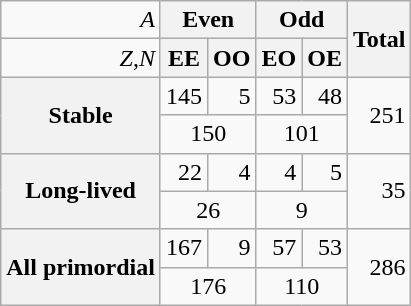<table class="wikitable" style="float:left; margin-right:1em">
<tr>
<td style="text-align:right;"><em>A</em></td>
<th colspan=2 style="text-align:center;">Even</th>
<th colspan=2 style="text-align:center;">Odd</th>
<th rowspan=2 style="text-align:right;">Total</th>
</tr>
<tr>
<td style="text-align:right;"><em>Z</em>,<em>N</em></td>
<th>EE</th>
<th>OO</th>
<th>EO</th>
<th>OE</th>
</tr>
<tr style="text-align:right;">
<th rowspan=2>Stable</th>
<td>145</td>
<td>5</td>
<td>53</td>
<td>48</td>
<td rowspan=2>251</td>
</tr>
<tr style="text-align:right;">
<td colspan=2 style="text-align:center;">150</td>
<td colspan=2 style="text-align:center;">101</td>
</tr>
<tr style="text-align:right;">
<th rowspan=2>Long-lived</th>
<td>22</td>
<td>4</td>
<td>4</td>
<td>5</td>
<td rowspan=2>35</td>
</tr>
<tr style="text-align:right;">
<td colspan=2 style="text-align:center;">26</td>
<td colspan=2 style="text-align:center;">9</td>
</tr>
<tr style="text-align:right;">
<th rowspan=2>All primordial</th>
<td>167</td>
<td>9</td>
<td>57</td>
<td>53</td>
<td rowspan=2>286</td>
</tr>
<tr style="text-align:right;">
<td colspan=2 style="text-align:center;">176</td>
<td colspan=2 style="text-align:center;">110</td>
</tr>
</table>
